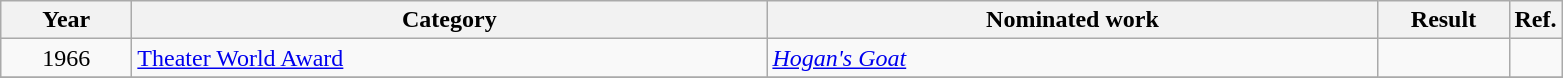<table class=wikitable>
<tr>
<th scope="col" style="width:5em;">Year</th>
<th scope="col" style="width:26em;">Category</th>
<th scope="col" style="width:25em;">Nominated work</th>
<th scope="col" style="width:5em;">Result</th>
<th>Ref.</th>
</tr>
<tr>
<td style="text-align:center;">1966</td>
<td><a href='#'>Theater World Award</a></td>
<td><em><a href='#'>Hogan's Goat</a></em></td>
<td></td>
<td></td>
</tr>
<tr>
</tr>
</table>
